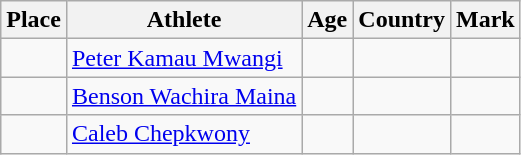<table class="wikitable mw-datatable sortable">
<tr>
<th>Place</th>
<th>Athlete</th>
<th>Age</th>
<th>Country</th>
<th>Mark</th>
</tr>
<tr>
<td align=center></td>
<td><a href='#'>Peter Kamau Mwangi</a></td>
<td></td>
<td></td>
<td></td>
</tr>
<tr>
<td align=center></td>
<td><a href='#'>Benson Wachira Maina</a></td>
<td></td>
<td></td>
<td></td>
</tr>
<tr>
<td align=center></td>
<td><a href='#'>Caleb Chepkwony</a></td>
<td></td>
<td></td>
<td></td>
</tr>
</table>
